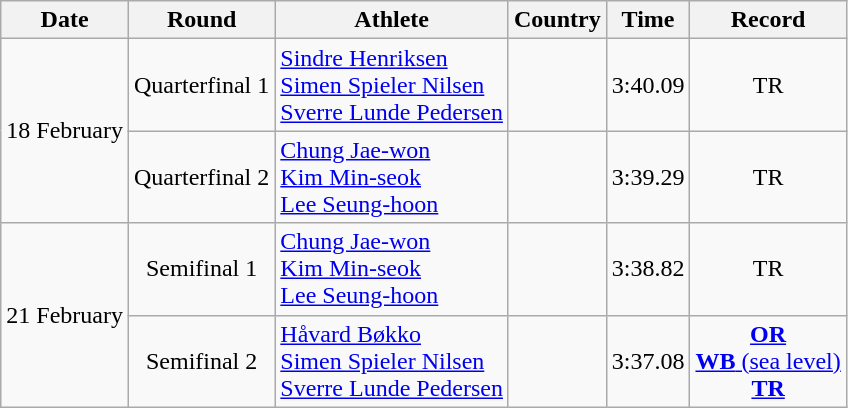<table class="wikitable" style="text-align:center">
<tr>
<th>Date</th>
<th>Round</th>
<th>Athlete</th>
<th>Country</th>
<th>Time</th>
<th>Record</th>
</tr>
<tr>
<td rowspan=2>18 February</td>
<td>Quarterfinal 1</td>
<td align="left"><a href='#'>Sindre Henriksen</a><br><a href='#'>Simen Spieler Nilsen</a><br><a href='#'>Sverre Lunde Pedersen</a></td>
<td align="left"></td>
<td>3:40.09</td>
<td>TR</td>
</tr>
<tr>
<td>Quarterfinal 2</td>
<td align="left"><a href='#'>Chung Jae-won</a><br><a href='#'>Kim Min-seok</a><br><a href='#'>Lee Seung-hoon</a></td>
<td align="left"></td>
<td>3:39.29</td>
<td>TR</td>
</tr>
<tr>
<td rowspan=2>21 February</td>
<td>Semifinal 1</td>
<td align="left"><a href='#'>Chung Jae-won</a><br><a href='#'>Kim Min-seok</a><br><a href='#'>Lee Seung-hoon</a></td>
<td align="left"></td>
<td>3:38.82</td>
<td>TR</td>
</tr>
<tr>
<td>Semifinal 2</td>
<td align="left"><a href='#'>Håvard Bøkko</a><br><a href='#'>Simen Spieler Nilsen</a><br><a href='#'>Sverre Lunde Pedersen</a></td>
<td align="left"></td>
<td>3:37.08</td>
<td><strong><a href='#'>OR</a></strong><br><a href='#'><strong>WB</strong> (sea level)</a><br><strong><a href='#'>TR</a></strong></td>
</tr>
</table>
